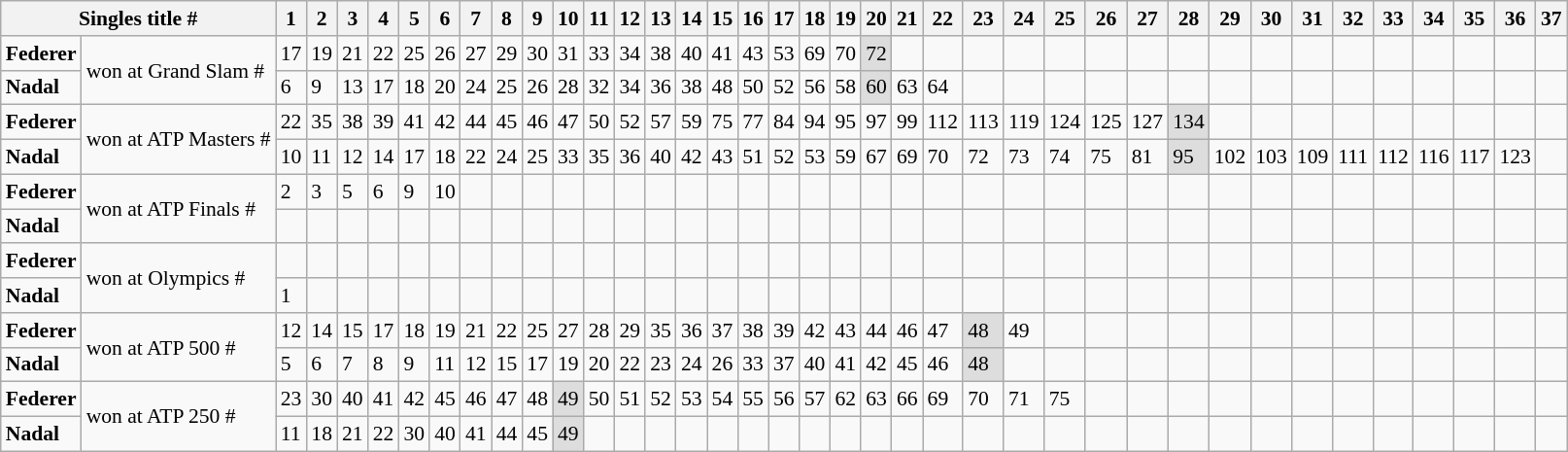<table class="wikitable mw-datatable" style="font-size:90%;">
<tr>
<th colspan=2>Singles title #</th>
<th>1</th>
<th>2</th>
<th>3</th>
<th>4</th>
<th>5</th>
<th>6</th>
<th>7</th>
<th>8</th>
<th>9</th>
<th>10</th>
<th>11</th>
<th>12</th>
<th>13</th>
<th>14</th>
<th>15</th>
<th>16</th>
<th>17</th>
<th>18</th>
<th>19</th>
<th>20</th>
<th>21</th>
<th>22</th>
<th>23</th>
<th>24</th>
<th>25</th>
<th>26</th>
<th>27</th>
<th>28</th>
<th>29</th>
<th>30</th>
<th>31</th>
<th>32</th>
<th>33</th>
<th>34</th>
<th>35</th>
<th>36</th>
<th>37</th>
</tr>
<tr>
<td><strong>Federer</strong></td>
<td rowspan=2>won at Grand Slam #</td>
<td>17</td>
<td>19</td>
<td>21</td>
<td>22</td>
<td>25</td>
<td>26</td>
<td>27</td>
<td>29</td>
<td>30</td>
<td>31</td>
<td>33</td>
<td>34</td>
<td>38</td>
<td>40</td>
<td>41</td>
<td>43</td>
<td>53</td>
<td>69</td>
<td>70</td>
<td style="background:#ddd;">72</td>
<td></td>
<td></td>
<td></td>
<td></td>
<td></td>
<td></td>
<td></td>
<td></td>
<td></td>
<td></td>
<td></td>
<td></td>
<td></td>
<td></td>
<td></td>
<td></td>
<td></td>
</tr>
<tr>
<td><strong>Nadal</strong></td>
<td>6</td>
<td>9</td>
<td>13</td>
<td>17</td>
<td>18</td>
<td>20</td>
<td>24</td>
<td>25</td>
<td>26</td>
<td>28</td>
<td>32</td>
<td>34</td>
<td>36</td>
<td>38</td>
<td>48</td>
<td>50</td>
<td>52</td>
<td>56</td>
<td>58</td>
<td style="background:#ddd;">60</td>
<td>63</td>
<td>64</td>
<td></td>
<td></td>
<td></td>
<td></td>
<td></td>
<td></td>
<td></td>
<td></td>
<td></td>
<td></td>
<td></td>
<td></td>
<td></td>
<td></td>
<td></td>
</tr>
<tr>
<td><strong>Federer</strong></td>
<td rowspan=2>won at ATP Masters #</td>
<td>22</td>
<td>35</td>
<td>38</td>
<td>39</td>
<td>41</td>
<td>42</td>
<td>44</td>
<td>45</td>
<td>46</td>
<td>47</td>
<td>50</td>
<td>52</td>
<td>57</td>
<td>59</td>
<td>75</td>
<td>77</td>
<td>84</td>
<td>94</td>
<td>95</td>
<td>97</td>
<td>99</td>
<td>112</td>
<td>113</td>
<td>119</td>
<td>124</td>
<td>125</td>
<td>127</td>
<td style="background:#ddd;">134</td>
<td></td>
<td></td>
<td></td>
<td></td>
<td></td>
<td></td>
<td></td>
<td></td>
<td></td>
</tr>
<tr>
<td><strong>Nadal</strong></td>
<td>10</td>
<td>11</td>
<td>12</td>
<td>14</td>
<td>17</td>
<td>18</td>
<td>22</td>
<td>24</td>
<td>25</td>
<td>33</td>
<td>35</td>
<td>36</td>
<td>40</td>
<td>42</td>
<td>43</td>
<td>51</td>
<td>52</td>
<td>53</td>
<td>59</td>
<td>67</td>
<td>69</td>
<td>70</td>
<td>72</td>
<td>73</td>
<td>74</td>
<td>75</td>
<td>81</td>
<td style="background:#ddd;">95</td>
<td>102</td>
<td>103</td>
<td>109</td>
<td>111</td>
<td>112</td>
<td>116</td>
<td>117</td>
<td>123</td>
<td></td>
</tr>
<tr>
<td><strong>Federer</strong></td>
<td rowspan=2>won at ATP Finals #</td>
<td>2</td>
<td>3</td>
<td>5</td>
<td>6</td>
<td>9</td>
<td>10</td>
<td></td>
<td></td>
<td></td>
<td></td>
<td></td>
<td></td>
<td></td>
<td></td>
<td></td>
<td></td>
<td></td>
<td></td>
<td></td>
<td></td>
<td></td>
<td></td>
<td></td>
<td></td>
<td></td>
<td></td>
<td></td>
<td></td>
<td></td>
<td></td>
<td></td>
<td></td>
<td></td>
<td></td>
<td></td>
<td></td>
<td></td>
</tr>
<tr>
<td><strong>Nadal</strong></td>
<td></td>
<td></td>
<td></td>
<td></td>
<td></td>
<td></td>
<td></td>
<td></td>
<td></td>
<td></td>
<td></td>
<td></td>
<td></td>
<td></td>
<td></td>
<td></td>
<td></td>
<td></td>
<td></td>
<td></td>
<td></td>
<td></td>
<td></td>
<td></td>
<td></td>
<td></td>
<td></td>
<td></td>
<td></td>
<td></td>
<td></td>
<td></td>
<td></td>
<td></td>
<td></td>
<td></td>
<td></td>
</tr>
<tr>
<td><strong>Federer</strong></td>
<td rowspan=2>won at Olympics #</td>
<td></td>
<td></td>
<td></td>
<td></td>
<td></td>
<td></td>
<td></td>
<td></td>
<td></td>
<td></td>
<td></td>
<td></td>
<td></td>
<td></td>
<td></td>
<td></td>
<td></td>
<td></td>
<td></td>
<td></td>
<td></td>
<td></td>
<td></td>
<td></td>
<td></td>
<td></td>
<td></td>
<td></td>
<td></td>
<td></td>
<td></td>
<td></td>
<td></td>
<td></td>
<td></td>
<td></td>
<td></td>
</tr>
<tr>
<td><strong>Nadal</strong></td>
<td>1</td>
<td></td>
<td></td>
<td></td>
<td></td>
<td></td>
<td></td>
<td></td>
<td></td>
<td></td>
<td></td>
<td></td>
<td></td>
<td></td>
<td></td>
<td></td>
<td></td>
<td></td>
<td></td>
<td></td>
<td></td>
<td></td>
<td></td>
<td></td>
<td></td>
<td></td>
<td></td>
<td></td>
<td></td>
<td></td>
<td></td>
<td></td>
<td></td>
<td></td>
<td></td>
<td></td>
<td></td>
</tr>
<tr>
<td><strong>Federer</strong></td>
<td rowspan=2>won at ATP 500 #</td>
<td>12</td>
<td>14</td>
<td>15</td>
<td>17</td>
<td>18</td>
<td>19</td>
<td>21</td>
<td>22</td>
<td>25</td>
<td>27</td>
<td>28</td>
<td>29</td>
<td>35</td>
<td>36</td>
<td>37</td>
<td>38</td>
<td>39</td>
<td>42</td>
<td>43</td>
<td>44</td>
<td>46</td>
<td>47</td>
<td style="background:#ddd;">48</td>
<td>49</td>
<td></td>
<td></td>
<td></td>
<td></td>
<td></td>
<td></td>
<td></td>
<td></td>
<td></td>
<td></td>
<td></td>
<td></td>
<td></td>
</tr>
<tr>
<td><strong>Nadal</strong></td>
<td>5</td>
<td>6</td>
<td>7</td>
<td>8</td>
<td>9</td>
<td>11</td>
<td>12</td>
<td>15</td>
<td>17</td>
<td>19</td>
<td>20</td>
<td>22</td>
<td>23</td>
<td>24</td>
<td>26</td>
<td>33</td>
<td>37</td>
<td>40</td>
<td>41</td>
<td>42</td>
<td>45</td>
<td>46</td>
<td style="background:#ddd;">48</td>
<td></td>
<td></td>
<td></td>
<td></td>
<td></td>
<td></td>
<td></td>
<td></td>
<td></td>
<td></td>
<td></td>
<td></td>
<td></td>
<td></td>
</tr>
<tr>
<td><strong>Federer</strong></td>
<td rowspan=2>won at ATP 250 #</td>
<td>23</td>
<td>30</td>
<td>40</td>
<td>41</td>
<td>42</td>
<td>45</td>
<td>46</td>
<td>47</td>
<td>48</td>
<td style="background:#ddd;">49</td>
<td>50</td>
<td>51</td>
<td>52</td>
<td>53</td>
<td>54</td>
<td>55</td>
<td>56</td>
<td>57</td>
<td>62</td>
<td>63</td>
<td>66</td>
<td>69</td>
<td>70</td>
<td>71</td>
<td>75</td>
<td></td>
<td></td>
<td></td>
<td></td>
<td></td>
<td></td>
<td></td>
<td></td>
<td></td>
<td></td>
<td></td>
<td></td>
</tr>
<tr>
<td><strong>Nadal</strong></td>
<td>11</td>
<td>18</td>
<td>21</td>
<td>22</td>
<td>30</td>
<td>40</td>
<td>41</td>
<td>44</td>
<td>45</td>
<td style="background:#ddd;">49</td>
<td></td>
<td></td>
<td></td>
<td></td>
<td></td>
<td></td>
<td></td>
<td></td>
<td></td>
<td></td>
<td></td>
<td></td>
<td></td>
<td></td>
<td></td>
<td></td>
<td></td>
<td></td>
<td></td>
<td></td>
<td></td>
<td></td>
<td></td>
<td></td>
<td></td>
<td></td>
<td></td>
</tr>
</table>
